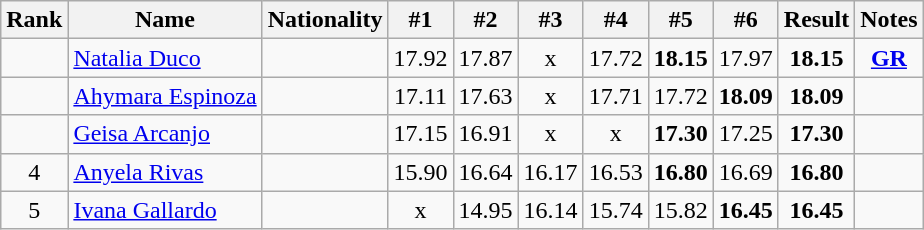<table class="wikitable sortable" style="text-align:center">
<tr>
<th>Rank</th>
<th>Name</th>
<th>Nationality</th>
<th>#1</th>
<th>#2</th>
<th>#3</th>
<th>#4</th>
<th>#5</th>
<th>#6</th>
<th>Result</th>
<th>Notes</th>
</tr>
<tr>
<td></td>
<td align=left><a href='#'>Natalia Duco</a></td>
<td align=left></td>
<td>17.92</td>
<td>17.87</td>
<td>x</td>
<td>17.72</td>
<td><strong>18.15</strong></td>
<td>17.97</td>
<td><strong>18.15</strong></td>
<td><strong><a href='#'>GR</a></strong></td>
</tr>
<tr>
<td></td>
<td align=left><a href='#'>Ahymara Espinoza</a></td>
<td align=left></td>
<td>17.11</td>
<td>17.63</td>
<td>x</td>
<td>17.71</td>
<td>17.72</td>
<td><strong>18.09</strong></td>
<td><strong>18.09</strong></td>
<td></td>
</tr>
<tr>
<td></td>
<td align=left><a href='#'>Geisa Arcanjo</a></td>
<td align=left></td>
<td>17.15</td>
<td>16.91</td>
<td>x</td>
<td>x</td>
<td><strong>17.30</strong></td>
<td>17.25</td>
<td><strong>17.30</strong></td>
<td></td>
</tr>
<tr>
<td>4</td>
<td align=left><a href='#'>Anyela Rivas</a></td>
<td align=left></td>
<td>15.90</td>
<td>16.64</td>
<td>16.17</td>
<td>16.53</td>
<td><strong>16.80</strong></td>
<td>16.69</td>
<td><strong>16.80</strong></td>
<td></td>
</tr>
<tr>
<td>5</td>
<td align=left><a href='#'>Ivana Gallardo</a></td>
<td align=left></td>
<td>x</td>
<td>14.95</td>
<td>16.14</td>
<td>15.74</td>
<td>15.82</td>
<td><strong>16.45</strong></td>
<td><strong>16.45</strong></td>
<td></td>
</tr>
</table>
